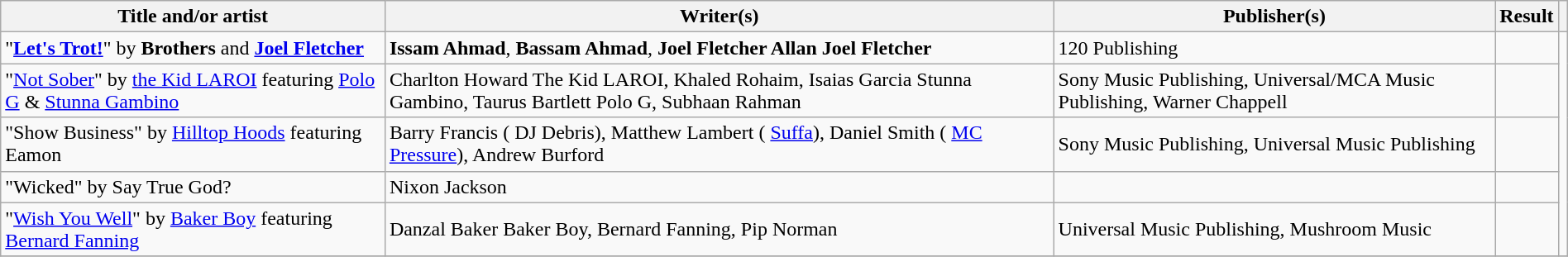<table class="wikitable" width=100%>
<tr>
<th scope="col">Title and/or artist</th>
<th scope="col">Writer(s)</th>
<th scope="col">Publisher(s)</th>
<th scope="col">Result</th>
<th scope="col"></th>
</tr>
<tr>
<td>"<strong><a href='#'>Let's Trot!</a></strong>" by <strong>Brothers</strong> and <strong><a href='#'>Joel Fletcher</a></strong></td>
<td><strong>Issam Ahmad</strong>, <strong>Bassam Ahmad</strong>, <strong>Joel Fletcher Allan</strong>  <strong>Joel Fletcher</strong></td>
<td>120 Publishing</td>
<td></td>
<td rowspan="5"></td>
</tr>
<tr>
<td>"<a href='#'>Not Sober</a>" by <a href='#'>the Kid LAROI</a> featuring <a href='#'>Polo G</a> & <a href='#'>Stunna Gambino</a></td>
<td>Charlton Howard  The Kid LAROI, Khaled Rohaim, Isaias  Garcia Stunna Gambino, Taurus Bartlett  Polo G, Subhaan Rahman</td>
<td>Sony Music Publishing, Universal/MCA Music Publishing, Warner Chappell</td>
<td></td>
</tr>
<tr>
<td>"Show Business" by <a href='#'>Hilltop Hoods</a> featuring Eamon</td>
<td>Barry Francis ( DJ Debris), Matthew Lambert ( <a href='#'>Suffa</a>), Daniel Smith ( <a href='#'>MC Pressure</a>), Andrew Burford</td>
<td>Sony Music Publishing, Universal Music Publishing</td>
<td></td>
</tr>
<tr>
<td>"Wicked" by Say True God?</td>
<td>Nixon Jackson</td>
<td></td>
<td></td>
</tr>
<tr>
<td>"<a href='#'>Wish You Well</a>" by <a href='#'>Baker Boy</a> featuring <a href='#'>Bernard Fanning</a></td>
<td>Danzal Baker  Baker Boy, Bernard Fanning, Pip Norman</td>
<td>Universal Music Publishing, Mushroom Music</td>
<td></td>
</tr>
<tr>
</tr>
</table>
